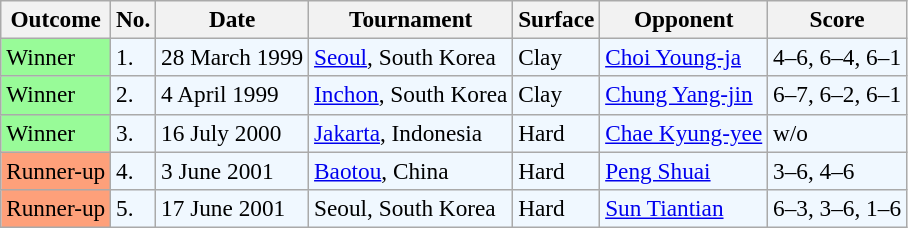<table class="sortable wikitable" style="font-size:97%;">
<tr>
<th>Outcome</th>
<th>No.</th>
<th>Date</th>
<th>Tournament</th>
<th>Surface</th>
<th>Opponent</th>
<th>Score</th>
</tr>
<tr style="background:#f0f8ff;">
<td bgcolor=#98fb98>Winner</td>
<td>1.</td>
<td>28 March 1999</td>
<td><a href='#'>Seoul</a>, South Korea</td>
<td>Clay</td>
<td> <a href='#'>Choi Young-ja</a></td>
<td>4–6, 6–4, 6–1</td>
</tr>
<tr style="background:#f0f8ff;">
<td bgcolor=#98fb98>Winner</td>
<td>2.</td>
<td>4 April 1999</td>
<td><a href='#'>Inchon</a>, South Korea</td>
<td>Clay</td>
<td> <a href='#'>Chung Yang-jin</a></td>
<td>6–7, 6–2, 6–1</td>
</tr>
<tr style="background:#f0f8ff;">
<td bgcolor=#98fb98>Winner</td>
<td>3.</td>
<td>16 July 2000</td>
<td><a href='#'>Jakarta</a>, Indonesia</td>
<td>Hard</td>
<td> <a href='#'>Chae Kyung-yee</a></td>
<td>w/o</td>
</tr>
<tr style="background:#f0f8ff;">
<td bgcolor=FEA07A>Runner-up</td>
<td>4.</td>
<td>3 June 2001</td>
<td><a href='#'>Baotou</a>, China</td>
<td>Hard</td>
<td> <a href='#'>Peng Shuai</a></td>
<td>3–6, 4–6</td>
</tr>
<tr style="background:#f0f8ff;">
<td bgcolor=FEA07A>Runner-up</td>
<td>5.</td>
<td>17 June 2001</td>
<td>Seoul, South Korea</td>
<td>Hard</td>
<td> <a href='#'>Sun Tiantian</a></td>
<td>6–3, 3–6, 1–6</td>
</tr>
</table>
